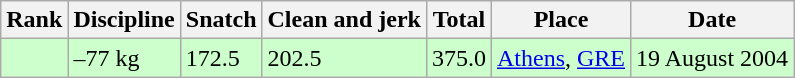<table class=wikitable>
<tr>
<th>Rank</th>
<th>Discipline</th>
<th>Snatch</th>
<th>Clean and jerk</th>
<th>Total</th>
<th>Place</th>
<th>Date</th>
</tr>
<tr bgcolor=#CCFFCC>
<td></td>
<td>–77 kg</td>
<td>172.5</td>
<td>202.5</td>
<td>375.0</td>
<td><a href='#'>Athens</a>, <a href='#'>GRE</a></td>
<td>19 August 2004</td>
</tr>
</table>
